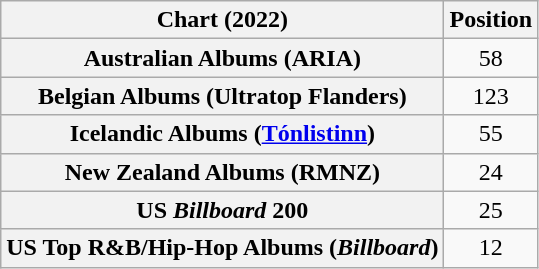<table class="wikitable sortable plainrowheaders" style="text-align:center">
<tr>
<th scope="col">Chart (2022)</th>
<th scope="col">Position</th>
</tr>
<tr>
<th scope="row">Australian Albums (ARIA)</th>
<td>58</td>
</tr>
<tr>
<th scope="row">Belgian Albums (Ultratop Flanders)</th>
<td>123</td>
</tr>
<tr>
<th scope="row">Icelandic Albums (<a href='#'>Tónlistinn</a>)</th>
<td>55</td>
</tr>
<tr>
<th scope="row">New Zealand Albums (RMNZ)</th>
<td>24</td>
</tr>
<tr>
<th scope="row">US <em>Billboard</em> 200</th>
<td>25</td>
</tr>
<tr>
<th scope="row">US Top R&B/Hip-Hop Albums (<em>Billboard</em>)</th>
<td>12</td>
</tr>
</table>
